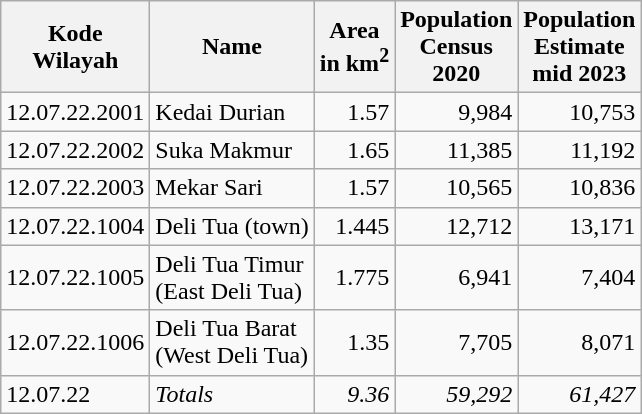<table class="sortable wikitable">
<tr>
<th>Kode<br>Wilayah</th>
<th>Name</th>
<th>Area <br> in km<sup>2</sup></th>
<th>Population<br>Census<br>2020</th>
<th>Population<br>Estimate<br>mid 2023</th>
</tr>
<tr>
<td>12.07.22.2001</td>
<td>Kedai Durian</td>
<td align="right">1.57</td>
<td align="right">9,984</td>
<td align="right">10,753</td>
</tr>
<tr>
<td>12.07.22.2002</td>
<td>Suka Makmur</td>
<td align="right">1.65</td>
<td align="right">11,385</td>
<td align="right">11,192</td>
</tr>
<tr>
<td>12.07.22.2003</td>
<td>Mekar Sari</td>
<td align="right">1.57</td>
<td align="right">10,565</td>
<td align="right">10,836</td>
</tr>
<tr>
<td>12.07.22.1004</td>
<td>Deli Tua (town)</td>
<td align="right">1.445</td>
<td align="right">12,712</td>
<td align="right">13,171</td>
</tr>
<tr>
<td>12.07.22.1005</td>
<td>Deli Tua Timur<br>(East Deli Tua)</td>
<td align="right">1.775</td>
<td align="right">6,941</td>
<td align="right">7,404</td>
</tr>
<tr>
<td>12.07.22.1006</td>
<td>Deli Tua Barat<br>(West Deli Tua)</td>
<td align="right">1.35</td>
<td align="right">7,705</td>
<td align="right">8,071</td>
</tr>
<tr>
<td>12.07.22</td>
<td><em>Totals</em></td>
<td align="right"><em>9.36</em></td>
<td align="right"><em>59,292</em></td>
<td align="right"><em>61,427</em></td>
</tr>
</table>
